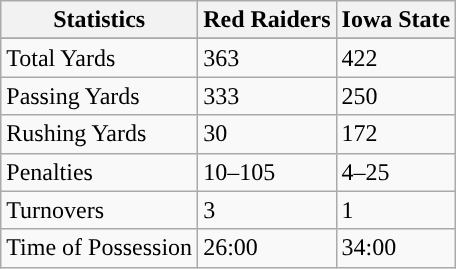<table class="wikitable">
<tr>
<th>Statistics</th>
<th>Red Raiders</th>
<th>Iowa State</th>
</tr>
<tr>
</tr>
<tr>
<td>Total Yards</td>
<td>363</td>
<td>422</td>
</tr>
<tr>
<td>Passing Yards</td>
<td>333</td>
<td>250</td>
</tr>
<tr>
<td>Rushing Yards</td>
<td>30</td>
<td>172</td>
</tr>
<tr>
<td>Penalties</td>
<td>10–105</td>
<td>4–25</td>
</tr>
<tr>
<td>Turnovers</td>
<td>3</td>
<td>1</td>
</tr>
<tr>
<td>Time of Possession</td>
<td>26:00</td>
<td>34:00</td>
</tr>
</table>
